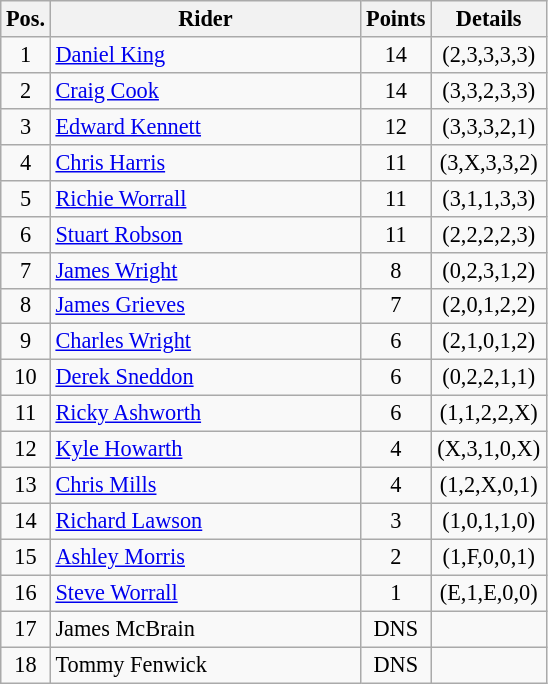<table class=wikitable style="font-size:93%;">
<tr>
<th width=25px>Pos.</th>
<th width=200px>Rider</th>
<th width=40px>Points</th>
<th width=70px>Details</th>
</tr>
<tr align=center >
<td>1</td>
<td align=left><a href='#'>Daniel King</a></td>
<td>14</td>
<td>(2,3,3,3,3)</td>
</tr>
<tr align=center >
<td>2</td>
<td align=left><a href='#'>Craig Cook</a></td>
<td>14</td>
<td>(3,3,2,3,3)</td>
</tr>
<tr align=center >
<td>3</td>
<td align=left><a href='#'>Edward Kennett</a></td>
<td>12</td>
<td>(3,3,3,2,1)</td>
</tr>
<tr align=center >
<td>4</td>
<td align=left><a href='#'>Chris Harris</a></td>
<td>11</td>
<td>(3,X,3,3,2)</td>
</tr>
<tr align=center >
<td>5</td>
<td align=left><a href='#'>Richie Worrall</a></td>
<td>11</td>
<td>(3,1,1,3,3)</td>
</tr>
<tr align=center>
<td>6</td>
<td align=left><a href='#'>Stuart Robson</a></td>
<td>11</td>
<td>(2,2,2,2,3)</td>
</tr>
<tr align=center >
<td>7</td>
<td align=left><a href='#'>James Wright</a></td>
<td>8</td>
<td>(0,2,3,1,2)</td>
</tr>
<tr align=center>
<td>8</td>
<td align=left><a href='#'>James Grieves</a></td>
<td>7</td>
<td>(2,0,1,2,2)</td>
</tr>
<tr align=center>
<td>9</td>
<td align=left><a href='#'>Charles Wright</a></td>
<td>6</td>
<td>(2,1,0,1,2)</td>
</tr>
<tr align=center>
<td>10</td>
<td align=left><a href='#'>Derek Sneddon</a></td>
<td>6</td>
<td>(0,2,2,1,1)</td>
</tr>
<tr align=center>
<td>11</td>
<td align=left><a href='#'>Ricky Ashworth</a></td>
<td>6</td>
<td>(1,1,2,2,X)</td>
</tr>
<tr align=center >
<td>12</td>
<td align=left><a href='#'>Kyle Howarth</a></td>
<td>4</td>
<td>(X,3,1,0,X)</td>
</tr>
<tr align=center>
<td>13</td>
<td align=left><a href='#'>Chris Mills</a></td>
<td>4</td>
<td>(1,2,X,0,1)</td>
</tr>
<tr align=center>
<td>14</td>
<td align=left><a href='#'>Richard Lawson</a></td>
<td>3</td>
<td>(1,0,1,1,0)</td>
</tr>
<tr align=center>
<td>15</td>
<td align=left><a href='#'>Ashley Morris</a></td>
<td>2</td>
<td>(1,F,0,0,1)</td>
</tr>
<tr align=center>
<td>16</td>
<td align=left><a href='#'>Steve Worrall</a></td>
<td>1</td>
<td>(E,1,E,0,0)</td>
</tr>
<tr align=center>
<td>17</td>
<td align=left>James McBrain</td>
<td>DNS</td>
<td></td>
</tr>
<tr align=center>
<td>18</td>
<td align=left>Tommy Fenwick</td>
<td>DNS</td>
<td></td>
</tr>
</table>
